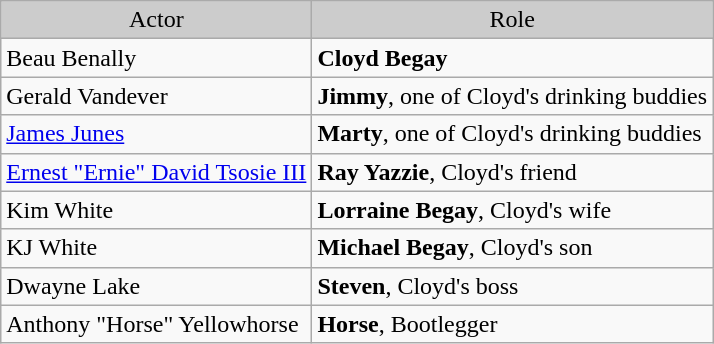<table class="wikitable">
<tr bgcolor="#CCCCCC" align="center">
<td>Actor</td>
<td>Role</td>
</tr>
<tr>
<td>Beau Benally</td>
<td><strong>Cloyd Begay</strong></td>
</tr>
<tr>
<td>Gerald Vandever</td>
<td><strong>Jimmy</strong>, one of Cloyd's drinking buddies</td>
</tr>
<tr>
<td><a href='#'>James Junes</a></td>
<td><strong>Marty</strong>, one of Cloyd's drinking buddies</td>
</tr>
<tr>
<td><a href='#'>Ernest "Ernie" David Tsosie III</a></td>
<td><strong>Ray Yazzie</strong>, Cloyd's friend</td>
</tr>
<tr>
<td>Kim White</td>
<td><strong>Lorraine Begay</strong>, Cloyd's wife</td>
</tr>
<tr>
<td>KJ White</td>
<td><strong>Michael Begay</strong>, Cloyd's son</td>
</tr>
<tr>
<td>Dwayne Lake</td>
<td><strong>Steven</strong>, Cloyd's boss</td>
</tr>
<tr>
<td>Anthony "Horse" Yellowhorse</td>
<td><strong>Horse</strong>, Bootlegger</td>
</tr>
</table>
